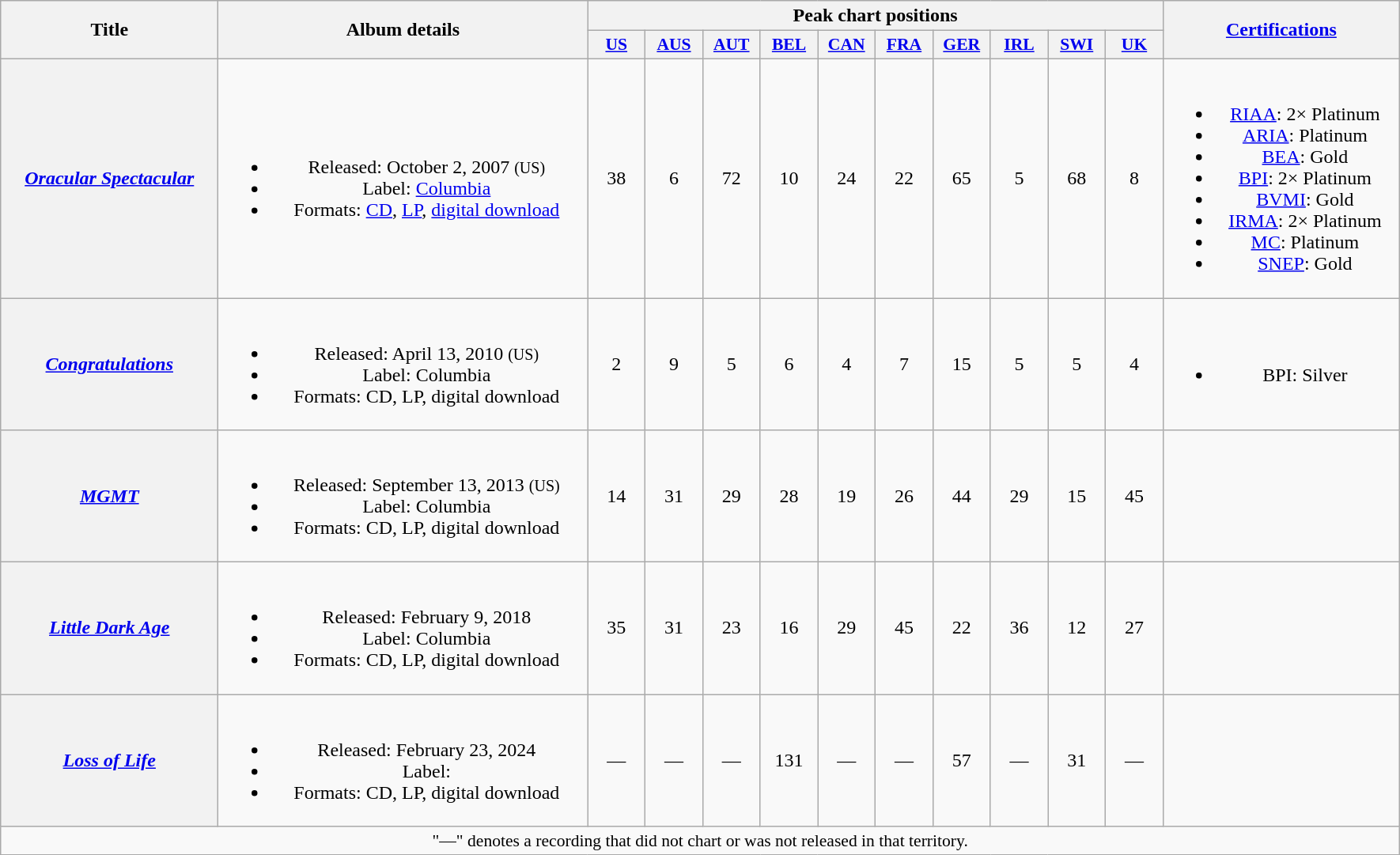<table class="wikitable plainrowheaders" style="text-align:center;">
<tr>
<th scope="col" rowspan="2" style="width:11em;">Title</th>
<th scope="col" rowspan="2" style="width:19em;">Album details</th>
<th scope="col" colspan="10">Peak chart positions</th>
<th scope="col" rowspan="2" style="width:12em;"><a href='#'>Certifications</a></th>
</tr>
<tr>
<th scope="col" style="width:2.9em;font-size:90%;"><a href='#'>US</a><br></th>
<th scope="col" style="width:2.9em;font-size:90%;"><a href='#'>AUS</a><br></th>
<th scope="col" style="width:2.9em;font-size:90%;"><a href='#'>AUT</a><br></th>
<th scope="col" style="width:2.9em;font-size:90%;"><a href='#'>BEL</a><br></th>
<th scope="col" style="width:2.9em;font-size:90%;"><a href='#'>CAN</a><br></th>
<th scope="col" style="width:2.9em;font-size:90%;"><a href='#'>FRA</a><br></th>
<th scope="col" style="width:2.9em;font-size:90%;"><a href='#'>GER</a><br></th>
<th scope="col" style="width:2.9em;font-size:90%;"><a href='#'>IRL</a><br></th>
<th scope="col" style="width:2.9em;font-size:90%;"><a href='#'>SWI</a><br></th>
<th scope="col" style="width:2.9em;font-size:90%;"><a href='#'>UK</a><br></th>
</tr>
<tr>
<th scope="row"><em><a href='#'>Oracular Spectacular</a></em></th>
<td><br><ul><li>Released: October 2, 2007 <small>(US)</small></li><li>Label: <a href='#'>Columbia</a></li><li>Formats: <a href='#'>CD</a>, <a href='#'>LP</a>, <a href='#'>digital download</a></li></ul></td>
<td>38</td>
<td>6</td>
<td>72</td>
<td>10</td>
<td>24</td>
<td>22</td>
<td>65</td>
<td>5</td>
<td>68</td>
<td>8</td>
<td><br><ul><li><a href='#'>RIAA</a>: 2× Platinum</li><li><a href='#'>ARIA</a>: Platinum</li><li><a href='#'>BEA</a>: Gold</li><li><a href='#'>BPI</a>: 2× Platinum</li><li><a href='#'>BVMI</a>: Gold</li><li><a href='#'>IRMA</a>: 2× Platinum</li><li><a href='#'>MC</a>: Platinum</li><li><a href='#'>SNEP</a>: Gold</li></ul></td>
</tr>
<tr>
<th scope="row"><em><a href='#'>Congratulations</a></em></th>
<td><br><ul><li>Released: April 13, 2010 <small>(US)</small></li><li>Label: Columbia</li><li>Formats: CD, LP, digital download</li></ul></td>
<td>2</td>
<td>9</td>
<td>5</td>
<td>6</td>
<td>4</td>
<td>7</td>
<td>15</td>
<td>5</td>
<td>5</td>
<td>4</td>
<td><br><ul><li>BPI: Silver</li></ul></td>
</tr>
<tr>
<th scope="row"><em><a href='#'>MGMT</a></em></th>
<td><br><ul><li>Released: September 13, 2013 <small>(US)</small></li><li>Label: Columbia</li><li>Formats: CD, LP, digital download</li></ul></td>
<td>14</td>
<td>31</td>
<td>29</td>
<td>28</td>
<td>19</td>
<td>26</td>
<td>44</td>
<td>29</td>
<td>15</td>
<td>45</td>
<td></td>
</tr>
<tr>
<th scope="row"><em><a href='#'>Little Dark Age</a></em></th>
<td><br><ul><li>Released: February 9, 2018</li><li>Label: Columbia</li><li>Formats: CD, LP, digital download</li></ul></td>
<td>35</td>
<td>31</td>
<td>23</td>
<td>16</td>
<td>29</td>
<td>45</td>
<td>22</td>
<td>36</td>
<td>12</td>
<td>27</td>
<td></td>
</tr>
<tr>
<th scope="row"><em><a href='#'>Loss of Life</a></em></th>
<td><br><ul><li>Released: February 23, 2024</li><li>Label: </li><li>Formats: CD, LP, digital download</li></ul></td>
<td>—</td>
<td>—</td>
<td>—</td>
<td>131</td>
<td>—</td>
<td>—</td>
<td>57</td>
<td>—</td>
<td>31</td>
<td>—</td>
<td></td>
</tr>
<tr>
<td colspan="14" style="font-size:90%">"—" denotes a recording that did not chart or was not released in that territory.</td>
</tr>
</table>
